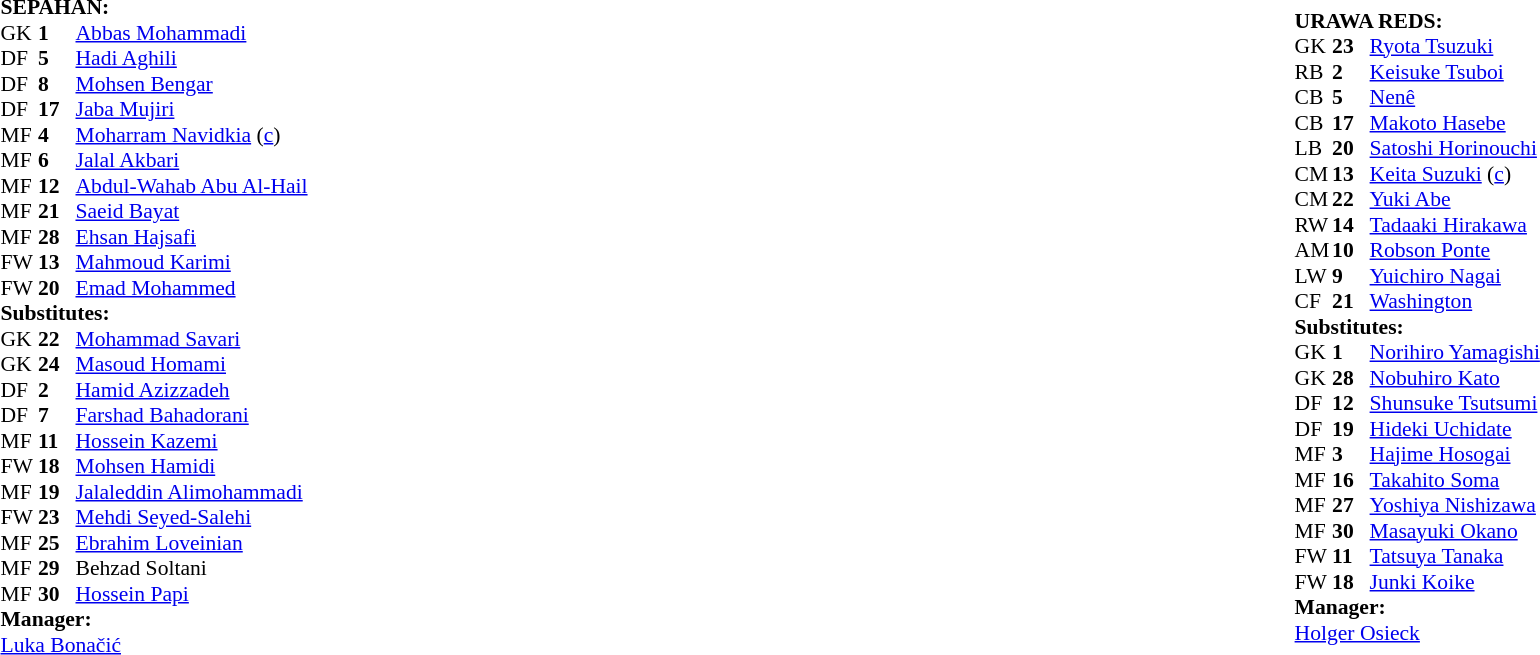<table width="100%">
<tr>
<td valign="top" width="50%"><br><table style="font-size: 90%" cellspacing="0" cellpadding="0">
<tr>
<td colspan="4"><strong>SEPAHAN:</strong></td>
</tr>
<tr>
<th width=25></th>
<th width=25></th>
</tr>
<tr>
<td>GK</td>
<td><strong>1</strong></td>
<td> <a href='#'>Abbas Mohammadi</a></td>
</tr>
<tr>
<td>DF</td>
<td><strong>5</strong></td>
<td> <a href='#'>Hadi Aghili</a></td>
</tr>
<tr>
<td>DF</td>
<td><strong>8</strong></td>
<td> <a href='#'>Mohsen Bengar</a></td>
</tr>
<tr>
<td>DF</td>
<td><strong>17</strong></td>
<td> <a href='#'>Jaba Mujiri</a></td>
</tr>
<tr>
<td>MF</td>
<td><strong>4</strong></td>
<td> <a href='#'>Moharram Navidkia</a> (<a href='#'>c</a>)</td>
</tr>
<tr>
<td>MF</td>
<td><strong>6</strong></td>
<td> <a href='#'>Jalal Akbari</a></td>
<td></td>
<td></td>
</tr>
<tr>
<td>MF</td>
<td><strong>12</strong></td>
<td> <a href='#'>Abdul-Wahab Abu Al-Hail</a></td>
</tr>
<tr>
<td>MF</td>
<td><strong>21</strong></td>
<td> <a href='#'>Saeid Bayat</a></td>
</tr>
<tr>
<td>MF</td>
<td><strong>28</strong></td>
<td> <a href='#'>Ehsan Hajsafi</a></td>
<td></td>
</tr>
<tr>
<td>FW</td>
<td><strong>13</strong></td>
<td> <a href='#'>Mahmoud Karimi</a></td>
<td></td>
<td></td>
</tr>
<tr>
<td>FW</td>
<td><strong>20</strong></td>
<td> <a href='#'>Emad Mohammed</a></td>
<td></td>
<td></td>
</tr>
<tr>
<td colspan=3><strong>Substitutes:</strong></td>
</tr>
<tr>
<td>GK</td>
<td><strong>22</strong></td>
<td> <a href='#'>Mohammad Savari</a></td>
</tr>
<tr>
<td>GK</td>
<td><strong>24</strong></td>
<td> <a href='#'>Masoud Homami</a></td>
</tr>
<tr>
<td>DF</td>
<td><strong>2</strong></td>
<td> <a href='#'>Hamid Azizzadeh</a></td>
</tr>
<tr>
<td>DF</td>
<td><strong>7</strong></td>
<td> <a href='#'>Farshad Bahadorani</a></td>
</tr>
<tr>
<td>MF</td>
<td><strong>11</strong></td>
<td> <a href='#'>Hossein Kazemi</a></td>
<td></td>
<td></td>
</tr>
<tr>
<td>FW</td>
<td><strong>18</strong></td>
<td> <a href='#'>Mohsen Hamidi</a></td>
<td></td>
<td></td>
</tr>
<tr>
<td>MF</td>
<td><strong>19</strong></td>
<td> <a href='#'>Jalaleddin Alimohammadi</a></td>
</tr>
<tr>
<td>FW</td>
<td><strong>23</strong></td>
<td> <a href='#'>Mehdi Seyed-Salehi</a></td>
</tr>
<tr>
<td>MF</td>
<td><strong>25</strong></td>
<td> <a href='#'>Ebrahim Loveinian</a></td>
<td></td>
<td></td>
</tr>
<tr>
<td>MF</td>
<td><strong>29</strong></td>
<td> Behzad Soltani</td>
</tr>
<tr>
<td>MF</td>
<td><strong>30</strong></td>
<td> <a href='#'>Hossein Papi</a></td>
</tr>
<tr>
<td colspan=3><strong>Manager:</strong></td>
</tr>
<tr>
<td colspan=4> <a href='#'>Luka Bonačić</a></td>
</tr>
</table>
</td>
<td><br><table style="font-size: 90%" cellspacing="0" cellpadding="0" align=center>
<tr>
<td colspan="4"><strong>URAWA REDS:</strong></td>
</tr>
<tr>
<th width=25></th>
<th width=25></th>
</tr>
<tr>
<td>GK</td>
<td><strong>23</strong></td>
<td> <a href='#'>Ryota Tsuzuki</a></td>
</tr>
<tr>
<td>RB</td>
<td><strong>2</strong></td>
<td> <a href='#'>Keisuke Tsuboi</a></td>
</tr>
<tr>
<td>CB</td>
<td><strong>5</strong></td>
<td> <a href='#'>Nenê</a></td>
</tr>
<tr>
<td>CB</td>
<td><strong>17</strong></td>
<td> <a href='#'>Makoto Hasebe</a></td>
</tr>
<tr>
<td>LB</td>
<td><strong>20</strong></td>
<td> <a href='#'>Satoshi Horinouchi</a></td>
</tr>
<tr>
<td>CM</td>
<td><strong>13</strong></td>
<td> <a href='#'>Keita Suzuki</a> (<a href='#'>c</a>)</td>
</tr>
<tr>
<td>CM</td>
<td><strong>22</strong></td>
<td> <a href='#'>Yuki Abe</a></td>
</tr>
<tr>
<td>RW</td>
<td><strong>14</strong></td>
<td> <a href='#'>Tadaaki Hirakawa</a></td>
</tr>
<tr>
<td>AM</td>
<td><strong>10</strong></td>
<td> <a href='#'>Robson Ponte</a></td>
</tr>
<tr>
<td>LW</td>
<td><strong>9</strong></td>
<td> <a href='#'>Yuichiro Nagai</a></td>
<td></td>
<td></td>
</tr>
<tr>
<td>CF</td>
<td><strong>21</strong></td>
<td> <a href='#'>Washington</a></td>
</tr>
<tr>
<td colspan=3><strong>Substitutes:</strong></td>
</tr>
<tr>
<td>GK</td>
<td><strong>1</strong></td>
<td> <a href='#'>Norihiro Yamagishi</a></td>
</tr>
<tr>
<td>GK</td>
<td><strong>28</strong></td>
<td> <a href='#'>Nobuhiro Kato</a></td>
</tr>
<tr>
<td>DF</td>
<td><strong>12</strong></td>
<td> <a href='#'>Shunsuke Tsutsumi</a></td>
</tr>
<tr>
<td>DF</td>
<td><strong>19</strong></td>
<td> <a href='#'>Hideki Uchidate</a></td>
</tr>
<tr>
<td>MF</td>
<td><strong>3</strong></td>
<td> <a href='#'>Hajime Hosogai</a></td>
</tr>
<tr>
<td>MF</td>
<td><strong>16</strong></td>
<td> <a href='#'>Takahito Soma</a></td>
</tr>
<tr>
<td>MF</td>
<td><strong>27</strong></td>
<td> <a href='#'>Yoshiya Nishizawa</a></td>
</tr>
<tr>
<td>MF</td>
<td><strong>30</strong></td>
<td> <a href='#'>Masayuki Okano</a></td>
</tr>
<tr>
<td>FW</td>
<td><strong>11</strong></td>
<td> <a href='#'>Tatsuya Tanaka</a></td>
<td></td>
<td></td>
</tr>
<tr>
<td>FW</td>
<td><strong>18</strong></td>
<td> <a href='#'>Junki Koike</a></td>
</tr>
<tr>
<td colspan=3><strong>Manager:</strong></td>
</tr>
<tr>
<td colspan=4> <a href='#'>Holger Osieck</a></td>
</tr>
</table>
</td>
</tr>
</table>
